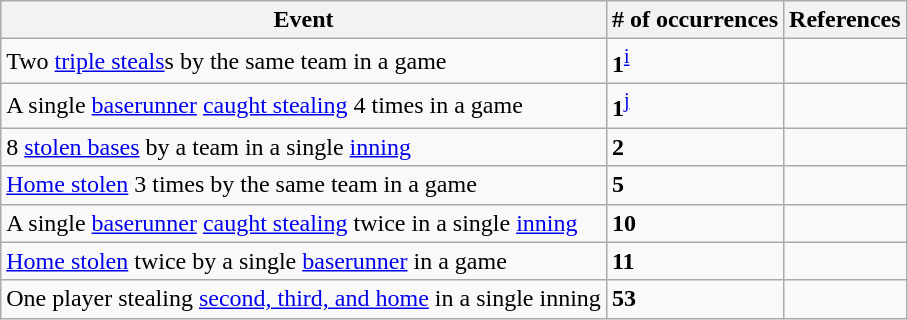<table class="wikitable">
<tr>
<th>Event</th>
<th># of occurrences</th>
<th>References</th>
</tr>
<tr>
<td>Two <a href='#'>triple steals</a>s by the same team in a game</td>
<td><strong>1</strong><sup><a href='#'>i</a></sup></td>
<td></td>
</tr>
<tr>
<td>A single <a href='#'>baserunner</a> <a href='#'>caught stealing</a> 4 times in a game</td>
<td><strong>1</strong><sup><a href='#'>j</a></sup></td>
<td></td>
</tr>
<tr>
<td>8 <a href='#'>stolen bases</a> by a team in a single <a href='#'>inning</a></td>
<td><strong>2</strong></td>
<td></td>
</tr>
<tr>
<td><a href='#'>Home stolen</a> 3 times by the same team in a game</td>
<td><strong>5</strong></td>
<td></td>
</tr>
<tr>
<td>A single <a href='#'>baserunner</a> <a href='#'>caught stealing</a> twice in a single <a href='#'>inning</a></td>
<td><strong>10</strong></td>
<td></td>
</tr>
<tr>
<td><a href='#'>Home stolen</a> twice by a single <a href='#'>baserunner</a> in a game</td>
<td><strong>11</strong></td>
<td></td>
</tr>
<tr>
<td>One player stealing <a href='#'>second, third, and home</a> in a single inning</td>
<td><strong>53</strong></td>
<td></td>
</tr>
</table>
